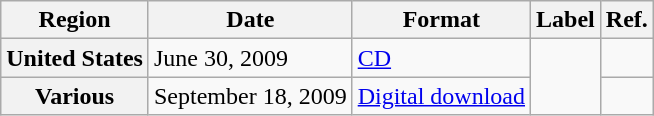<table class="wikitable plainrowheaders">
<tr>
<th scope="col">Region</th>
<th scope="col">Date</th>
<th scope="col">Format</th>
<th scope="col">Label</th>
<th scope="col">Ref.</th>
</tr>
<tr>
<th scope="row">United States</th>
<td>June 30, 2009</td>
<td><a href='#'>CD</a></td>
<td rowspan="2"></td>
<td style="text-align:center;"></td>
</tr>
<tr>
<th scope="row">Various</th>
<td>September 18, 2009</td>
<td><a href='#'>Digital download</a></td>
<td style="text-align:center;"></td>
</tr>
</table>
